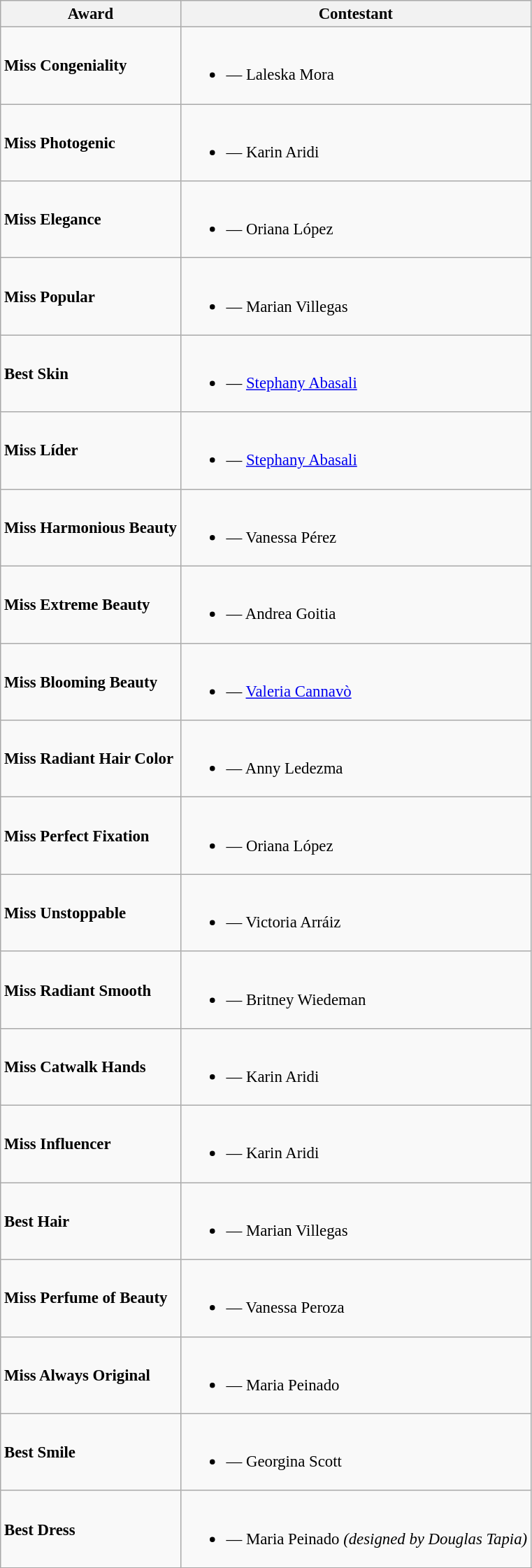<table class="wikitable unsortable" style="font-size:95%;">
<tr>
<th>Award</th>
<th>Contestant</th>
</tr>
<tr>
<td><strong>Miss Congeniality</strong></td>
<td><br><ul><li> — Laleska Mora</li></ul></td>
</tr>
<tr>
<td><strong>Miss Photogenic</strong></td>
<td><br><ul><li> — Karin Aridi</li></ul></td>
</tr>
<tr>
<td><strong>Miss Elegance</strong></td>
<td><br><ul><li> — Oriana López</li></ul></td>
</tr>
<tr>
<td><strong>Miss Popular</strong></td>
<td><br><ul><li> — Marian Villegas</li></ul></td>
</tr>
<tr>
<td><strong>Best Skin</strong></td>
<td><br><ul><li> — <a href='#'>Stephany Abasali</a></li></ul></td>
</tr>
<tr>
<td><strong>Miss Líder</strong></td>
<td><br><ul><li> — <a href='#'>Stephany Abasali</a></li></ul></td>
</tr>
<tr>
<td><strong>Miss Harmonious Beauty</strong></td>
<td><br><ul><li> — Vanessa Pérez</li></ul></td>
</tr>
<tr>
<td><strong>Miss Extreme Beauty</strong></td>
<td><br><ul><li> — Andrea Goitia</li></ul></td>
</tr>
<tr>
<td><strong>Miss Blooming Beauty</strong></td>
<td><br><ul><li> — <a href='#'>Valeria Cannavò</a></li></ul></td>
</tr>
<tr>
<td><strong>Miss Radiant Hair Color</strong></td>
<td><br><ul><li> — Anny Ledezma</li></ul></td>
</tr>
<tr>
<td><strong>Miss Perfect Fixation</strong></td>
<td><br><ul><li> — Oriana López</li></ul></td>
</tr>
<tr>
<td><strong>Miss Unstoppable</strong></td>
<td><br><ul><li> — Victoria Arráiz</li></ul></td>
</tr>
<tr>
<td><strong>Miss Radiant Smooth</strong></td>
<td><br><ul><li> — Britney Wiedeman</li></ul></td>
</tr>
<tr>
<td><strong>Miss Catwalk Hands</strong></td>
<td><br><ul><li> — Karin Aridi</li></ul></td>
</tr>
<tr>
<td><strong>Miss Influencer</strong></td>
<td><br><ul><li> — Karin Aridi</li></ul></td>
</tr>
<tr>
<td><strong>Best Hair</strong></td>
<td><br><ul><li> — Marian Villegas</li></ul></td>
</tr>
<tr>
<td><strong>Miss Perfume of Beauty</strong></td>
<td><br><ul><li> — Vanessa Peroza</li></ul></td>
</tr>
<tr>
<td><strong>Miss Always Original</strong></td>
<td><br><ul><li> — Maria Peinado</li></ul></td>
</tr>
<tr>
<td><strong>Best Smile</strong></td>
<td><br><ul><li> — Georgina Scott</li></ul></td>
</tr>
<tr>
<td><strong>Best Dress</strong></td>
<td><br><ul><li> — Maria Peinado <em>(designed by Douglas Tapia)</em></li></ul></td>
</tr>
<tr>
</tr>
</table>
